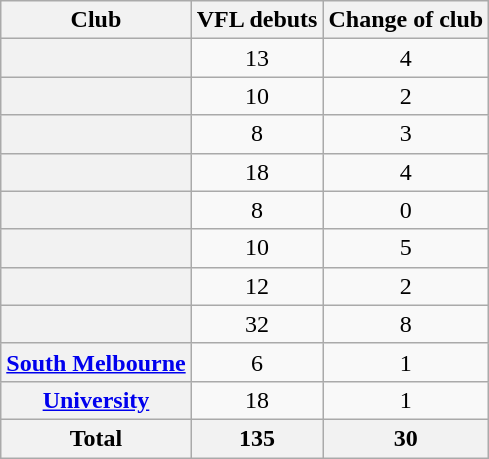<table class="wikitable plainrowheaders sortable" style="text-align:center;">
<tr>
<th scope="col">Club</th>
<th scope="col">VFL debuts</th>
<th scope="col">Change of club</th>
</tr>
<tr>
<th scope="row"></th>
<td>13</td>
<td>4</td>
</tr>
<tr>
<th scope="row"></th>
<td>10</td>
<td>2</td>
</tr>
<tr>
<th scope="row"></th>
<td>8</td>
<td>3</td>
</tr>
<tr>
<th scope="row"></th>
<td>18</td>
<td>4</td>
</tr>
<tr>
<th scope="row"></th>
<td>8</td>
<td>0</td>
</tr>
<tr>
<th scope="row"></th>
<td>10</td>
<td>5</td>
</tr>
<tr>
<th scope="row"></th>
<td>12</td>
<td>2</td>
</tr>
<tr>
<th scope="row"></th>
<td>32</td>
<td>8</td>
</tr>
<tr>
<th scope="row"><a href='#'>South Melbourne</a></th>
<td>6</td>
<td>1</td>
</tr>
<tr>
<th scope="row"><a href='#'>University</a></th>
<td>18</td>
<td>1</td>
</tr>
<tr class="sortbottom">
<th>Total</th>
<th>135</th>
<th>30</th>
</tr>
</table>
